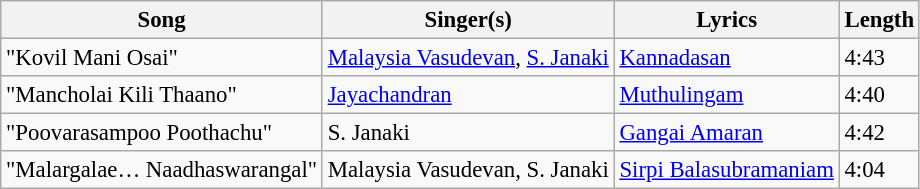<table class="wikitable" style="font-size:95%;">
<tr>
<th>Song</th>
<th>Singer(s)</th>
<th>Lyrics</th>
<th>Length</th>
</tr>
<tr>
<td>"Kovil Mani Osai"</td>
<td><a href='#'>Malaysia Vasudevan</a>, <a href='#'>S. Janaki</a></td>
<td><a href='#'>Kannadasan</a></td>
<td>4:43</td>
</tr>
<tr>
<td>"Mancholai Kili Thaano"</td>
<td><a href='#'>Jayachandran</a></td>
<td><a href='#'>Muthulingam</a></td>
<td>4:40</td>
</tr>
<tr>
<td>"Poovarasampoo Poothachu"</td>
<td>S. Janaki</td>
<td><a href='#'>Gangai Amaran</a></td>
<td>4:42</td>
</tr>
<tr>
<td>"Malargalae… Naadhaswarangal"</td>
<td>Malaysia Vasudevan, S. Janaki</td>
<td><a href='#'>Sirpi Balasubramaniam</a></td>
<td>4:04</td>
</tr>
</table>
